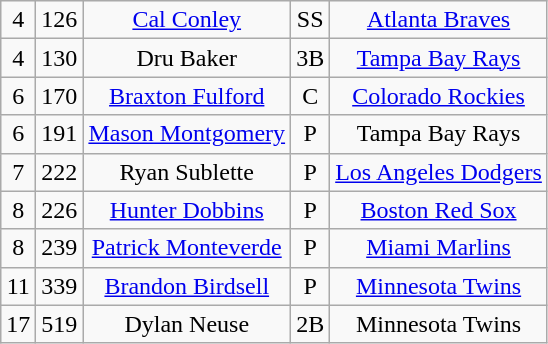<table class="wikitable" style="text-align:center">
<tr>
<td>4</td>
<td>126</td>
<td><a href='#'>Cal Conley</a></td>
<td>SS</td>
<td><a href='#'>Atlanta Braves</a></td>
</tr>
<tr>
<td>4</td>
<td>130</td>
<td>Dru Baker</td>
<td>3B</td>
<td><a href='#'>Tampa Bay Rays</a></td>
</tr>
<tr>
<td>6</td>
<td>170</td>
<td><a href='#'>Braxton Fulford</a></td>
<td>C</td>
<td><a href='#'>Colorado Rockies</a></td>
</tr>
<tr>
<td>6</td>
<td>191</td>
<td><a href='#'>Mason Montgomery</a></td>
<td>P</td>
<td>Tampa Bay Rays</td>
</tr>
<tr>
<td>7</td>
<td>222</td>
<td>Ryan Sublette</td>
<td>P</td>
<td><a href='#'>Los Angeles Dodgers</a></td>
</tr>
<tr>
<td>8</td>
<td>226</td>
<td><a href='#'>Hunter Dobbins</a></td>
<td>P</td>
<td><a href='#'>Boston Red Sox</a></td>
</tr>
<tr>
<td>8</td>
<td>239</td>
<td><a href='#'>Patrick Monteverde</a></td>
<td>P</td>
<td><a href='#'>Miami Marlins</a></td>
</tr>
<tr>
<td>11</td>
<td>339</td>
<td><a href='#'>Brandon Birdsell</a></td>
<td>P</td>
<td><a href='#'>Minnesota Twins</a></td>
</tr>
<tr>
<td>17</td>
<td>519</td>
<td>Dylan Neuse</td>
<td>2B</td>
<td>Minnesota Twins</td>
</tr>
</table>
